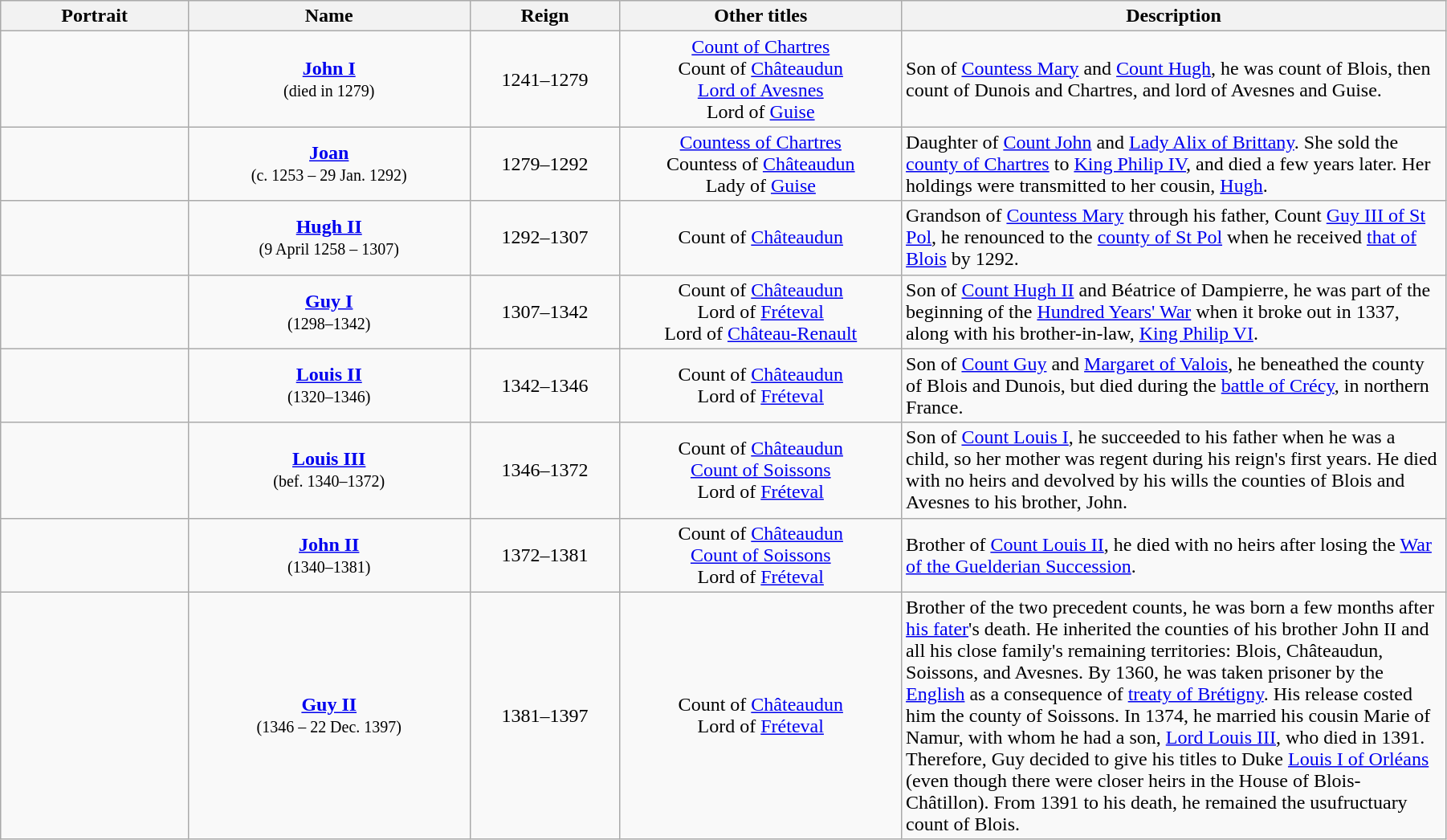<table width=95% class="wikitable">
<tr>
<th width=10%>Portrait</th>
<th width=15%>Name</th>
<th width=8%>Reign</th>
<th width=15%>Other titles</th>
<th width=29%>Description</th>
</tr>
<tr>
<td align="center"></td>
<td align="center"><strong><a href='#'>John I</a></strong><br><small>(died in 1279)</small></td>
<td align="center">1241–1279</td>
<td align="center"><a href='#'>Count of Chartres</a><br>Count of <a href='#'>Châteaudun</a><br><a href='#'>Lord of Avesnes</a><br>Lord of <a href='#'>Guise</a></td>
<td>Son of <a href='#'>Countess Mary</a> and <a href='#'>Count Hugh</a>, he was count of Blois, then count of Dunois and Chartres, and lord of Avesnes and Guise.</td>
</tr>
<tr>
<td align="center"></td>
<td align="center"><strong><a href='#'>Joan</a></strong><br><small>(c. 1253 – 29 Jan. 1292)</small></td>
<td align="center">1279–1292</td>
<td align="center"><a href='#'>Countess of Chartres</a><br>Countess of <a href='#'>Châteaudun</a><br>Lady of <a href='#'>Guise</a></td>
<td>Daughter of <a href='#'>Count John</a> and <a href='#'>Lady Alix of Brittany</a>. She sold the <a href='#'>county of Chartres</a> to <a href='#'>King Philip IV</a>, and died a few years later. Her holdings were transmitted to her cousin, <a href='#'>Hugh</a>.</td>
</tr>
<tr>
<td align="center"></td>
<td align="center"><strong><a href='#'>Hugh II</a></strong><br><small>(9 April 1258 – 1307)</small></td>
<td align="center">1292–1307</td>
<td align="center">Count of <a href='#'>Châteaudun</a></td>
<td>Grandson of <a href='#'>Countess Mary</a> through his father, Count <a href='#'>Guy III of St Pol</a>, he renounced to the <a href='#'>county of St Pol</a> when he received <a href='#'>that of Blois</a> by 1292.</td>
</tr>
<tr>
<td align="center"></td>
<td align="center"><strong><a href='#'>Guy I</a></strong><br><small>(1298–1342)</small></td>
<td align="center">1307–1342</td>
<td align="center">Count of <a href='#'>Châteaudun</a><br>Lord of <a href='#'>Fréteval</a><br>Lord of <a href='#'>Château-Renault</a></td>
<td>Son of <a href='#'>Count Hugh II</a> and Béatrice of Dampierre, he was part of the beginning of the <a href='#'>Hundred Years' War</a> when it broke out in 1337, along with his brother-in-law, <a href='#'>King Philip VI</a>.</td>
</tr>
<tr>
<td align="center"></td>
<td align="center"><strong><a href='#'>Louis II</a></strong><br><small>(1320–1346)</small></td>
<td align="center">1342–1346</td>
<td align="center">Count of <a href='#'>Châteaudun</a><br>Lord of <a href='#'>Fréteval</a></td>
<td>Son of <a href='#'>Count Guy</a> and <a href='#'>Margaret of Valois</a>, he beneathed the county of Blois and Dunois, but died during the <a href='#'>battle of Crécy</a>, in northern France.</td>
</tr>
<tr>
<td align="center"></td>
<td align="center"><strong><a href='#'>Louis III</a></strong><br><small>(bef. 1340–1372)</small></td>
<td align="center">1346–1372</td>
<td align="center">Count of <a href='#'>Châteaudun</a><br><a href='#'>Count of Soissons</a><br>Lord of <a href='#'>Fréteval</a></td>
<td>Son of <a href='#'>Count Louis I</a>, he succeeded to his father when he was a child, so her mother was regent during his reign's first years. He died with no heirs and devolved by his wills the counties of Blois and Avesnes to his brother, John.</td>
</tr>
<tr>
<td align="center"></td>
<td align="center"><strong><a href='#'>John II</a></strong><br><small>(1340–1381)</small></td>
<td align="center">1372–1381</td>
<td align="center">Count of <a href='#'>Châteaudun</a><br><a href='#'>Count of Soissons</a><br>Lord of <a href='#'>Fréteval</a></td>
<td>Brother of <a href='#'>Count Louis II</a>, he died with no heirs after losing the <a href='#'>War of the Guelderian Succession</a>.</td>
</tr>
<tr>
<td align="center"></td>
<td align="center"><strong><a href='#'>Guy II</a></strong><br><small>(1346 – 22 Dec. 1397)</small></td>
<td align="center">1381–1397</td>
<td align="center">Count of <a href='#'>Châteaudun</a><br>Lord of <a href='#'>Fréteval</a></td>
<td>Brother of the two precedent counts, he was born a few months after <a href='#'>his fater</a>'s death. He inherited the counties of his brother John II and all his close family's remaining territories: Blois, Châteaudun, Soissons, and Avesnes. By 1360, he was taken prisoner by the <a href='#'>English</a> as a consequence of <a href='#'>treaty of Brétigny</a>. His release costed him the county of Soissons. In 1374, he married his cousin Marie of Namur, with whom he had a son, <a href='#'>Lord Louis III</a>, who died in 1391. Therefore, Guy decided to give his titles to Duke <a href='#'>Louis I of Orléans</a> (even though there were closer heirs in the House of Blois-Châtillon). From 1391 to his death, he remained the usufructuary count of Blois.</td>
</tr>
</table>
